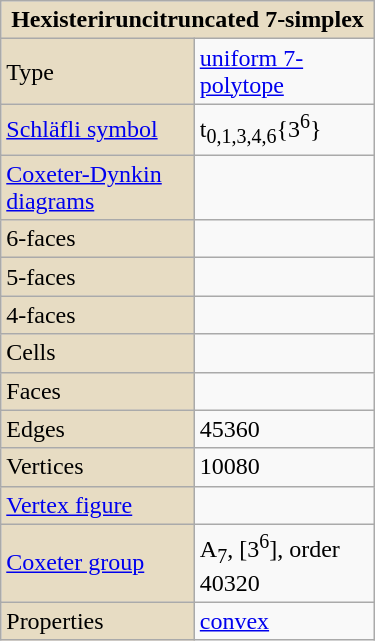<table class="wikitable" style="float:right; margin-left:8px; width:250px">
<tr>
<th style="background:#e7dcc3;" colspan="2">Hexisteriruncitruncated 7-simplex</th>
</tr>
<tr>
<td style="background:#e7dcc3;">Type</td>
<td><a href='#'>uniform 7-polytope</a></td>
</tr>
<tr>
<td style="background:#e7dcc3;"><a href='#'>Schläfli symbol</a></td>
<td>t<sub>0,1,3,4,6</sub>{3<sup>6</sup>}</td>
</tr>
<tr>
<td style="background:#e7dcc3;"><a href='#'>Coxeter-Dynkin diagrams</a></td>
<td></td>
</tr>
<tr>
<td style="background:#e7dcc3;">6-faces</td>
<td></td>
</tr>
<tr>
<td style="background:#e7dcc3;">5-faces</td>
<td></td>
</tr>
<tr>
<td style="background:#e7dcc3;">4-faces</td>
<td></td>
</tr>
<tr>
<td style="background:#e7dcc3;">Cells</td>
<td></td>
</tr>
<tr>
<td style="background:#e7dcc3;">Faces</td>
<td></td>
</tr>
<tr>
<td style="background:#e7dcc3;">Edges</td>
<td>45360</td>
</tr>
<tr>
<td style="background:#e7dcc3;">Vertices</td>
<td>10080</td>
</tr>
<tr>
<td style="background:#e7dcc3;"><a href='#'>Vertex figure</a></td>
<td></td>
</tr>
<tr>
<td style="background:#e7dcc3;"><a href='#'>Coxeter group</a></td>
<td>A<sub>7</sub>, [3<sup>6</sup>], order 40320</td>
</tr>
<tr>
<td style="background:#e7dcc3;">Properties</td>
<td><a href='#'>convex</a></td>
</tr>
</table>
